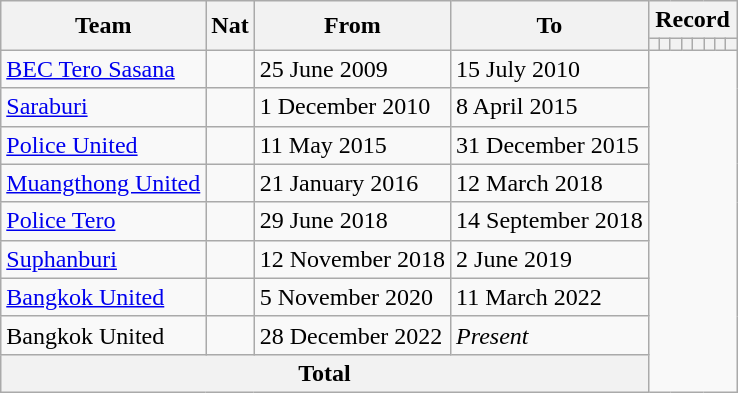<table class=wikitable style="text-align: center">
<tr>
<th rowspan=2>Team</th>
<th rowspan=2>Nat</th>
<th rowspan=2>From</th>
<th rowspan=2>To</th>
<th colspan=8>Record</th>
</tr>
<tr>
<th></th>
<th></th>
<th></th>
<th></th>
<th></th>
<th></th>
<th></th>
<th></th>
</tr>
<tr>
<td align="left"><a href='#'>BEC Tero Sasana</a></td>
<td></td>
<td align="left">25 June 2009</td>
<td align="left">15 July 2010<br></td>
</tr>
<tr>
<td align="left"><a href='#'>Saraburi</a></td>
<td></td>
<td align="left">1 December 2010</td>
<td align="left">8 April 2015<br></td>
</tr>
<tr>
<td align="left"><a href='#'>Police United</a></td>
<td></td>
<td align="left">11 May 2015</td>
<td align="left">31 December 2015<br></td>
</tr>
<tr>
<td align="left"><a href='#'>Muangthong United</a></td>
<td></td>
<td align="left">21 January 2016</td>
<td align="left">12 March 2018<br></td>
</tr>
<tr>
<td align="left"><a href='#'>Police Tero</a></td>
<td></td>
<td align="left">29 June 2018</td>
<td align="left">14 September 2018<br></td>
</tr>
<tr>
<td align="left"><a href='#'>Suphanburi</a></td>
<td></td>
<td align="left">12 November 2018</td>
<td align="left">2 June 2019<br></td>
</tr>
<tr>
<td align="left"><a href='#'>Bangkok United</a></td>
<td></td>
<td align="left">5 November 2020</td>
<td align="left">11 March 2022<br></td>
</tr>
<tr>
<td align="left">Bangkok United</td>
<td></td>
<td align="left">28 December 2022</td>
<td align="left"><em>Present</em><br></td>
</tr>
<tr>
<th colspan="4">Total<br></th>
</tr>
</table>
